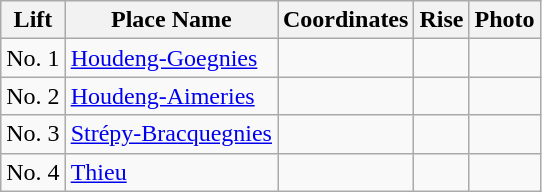<table class="wikitable">
<tr>
<th>Lift</th>
<th>Place Name</th>
<th>Coordinates</th>
<th>Rise</th>
<th>Photo</th>
</tr>
<tr>
<td>No. 1</td>
<td><a href='#'>Houdeng-Goegnies</a></td>
<td></td>
<td></td>
<td></td>
</tr>
<tr>
<td>No. 2</td>
<td><a href='#'>Houdeng-Aimeries</a></td>
<td></td>
<td></td>
<td></td>
</tr>
<tr>
<td>No. 3</td>
<td><a href='#'>Strépy-Bracquegnies</a></td>
<td></td>
<td></td>
<td></td>
</tr>
<tr>
<td>No. 4</td>
<td><a href='#'>Thieu</a></td>
<td></td>
<td></td>
<td></td>
</tr>
</table>
